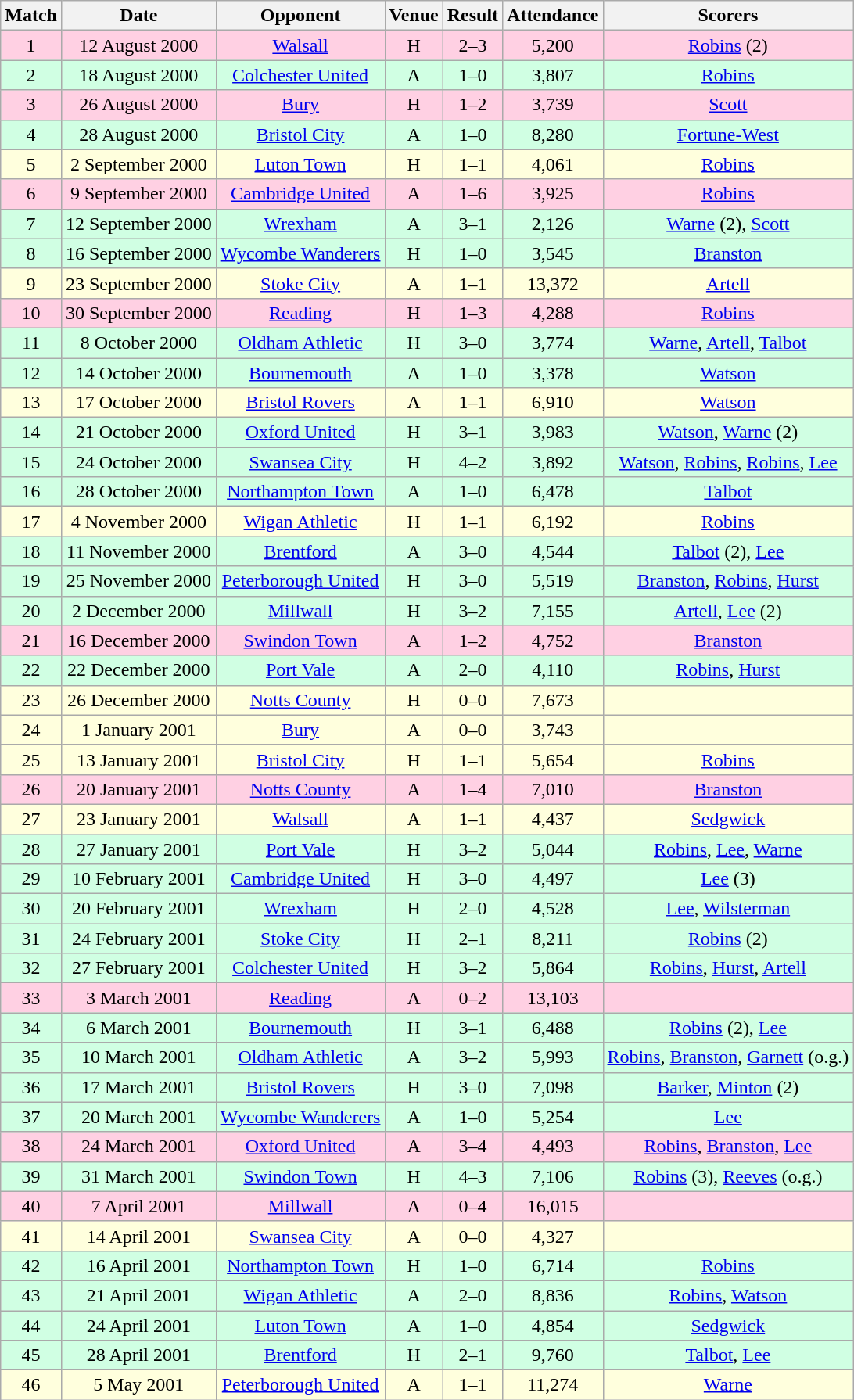<table class="wikitable sortable" style="text-align:center">
<tr>
<th>Match</th>
<th>Date</th>
<th>Opponent</th>
<th>Venue</th>
<th>Result</th>
<th>Attendance</th>
<th>Scorers</th>
</tr>
<tr style="background: #ffd0e3;">
<td>1</td>
<td>12 August 2000</td>
<td><a href='#'>Walsall</a></td>
<td>H</td>
<td>2–3</td>
<td>5,200</td>
<td><a href='#'>Robins</a> (2)</td>
</tr>
<tr style="background: #d0ffe3;">
<td>2</td>
<td>18 August 2000</td>
<td><a href='#'>Colchester United</a></td>
<td>A</td>
<td>1–0</td>
<td>3,807</td>
<td><a href='#'>Robins</a></td>
</tr>
<tr style="background: #ffd0e3;">
<td>3</td>
<td>26 August 2000</td>
<td><a href='#'>Bury</a></td>
<td>H</td>
<td>1–2</td>
<td>3,739</td>
<td><a href='#'>Scott</a></td>
</tr>
<tr style="background: #d0ffe3;">
<td>4</td>
<td>28 August 2000</td>
<td><a href='#'>Bristol City</a></td>
<td>A</td>
<td>1–0</td>
<td>8,280</td>
<td><a href='#'>Fortune-West</a></td>
</tr>
<tr style="background: #ffffdd;">
<td>5</td>
<td>2 September 2000</td>
<td><a href='#'>Luton Town</a></td>
<td>H</td>
<td>1–1</td>
<td>4,061</td>
<td><a href='#'>Robins</a></td>
</tr>
<tr style="background: #ffd0e3;">
<td>6</td>
<td>9 September 2000</td>
<td><a href='#'>Cambridge United</a></td>
<td>A</td>
<td>1–6</td>
<td>3,925</td>
<td><a href='#'>Robins</a></td>
</tr>
<tr style="background: #d0ffe3;">
<td>7</td>
<td>12 September 2000</td>
<td><a href='#'>Wrexham</a></td>
<td>A</td>
<td>3–1</td>
<td>2,126</td>
<td><a href='#'>Warne</a> (2), <a href='#'>Scott</a></td>
</tr>
<tr style="background: #d0ffe3;">
<td>8</td>
<td>16 September 2000</td>
<td><a href='#'>Wycombe Wanderers</a></td>
<td>H</td>
<td>1–0</td>
<td>3,545</td>
<td><a href='#'>Branston</a></td>
</tr>
<tr style="background: #ffffdd;">
<td>9</td>
<td>23 September 2000</td>
<td><a href='#'>Stoke City</a></td>
<td>A</td>
<td>1–1</td>
<td>13,372</td>
<td><a href='#'>Artell</a></td>
</tr>
<tr style="background: #ffd0e3;">
<td>10</td>
<td>30 September 2000</td>
<td><a href='#'>Reading</a></td>
<td>H</td>
<td>1–3</td>
<td>4,288</td>
<td><a href='#'>Robins</a></td>
</tr>
<tr style="background: #d0ffe3;">
<td>11</td>
<td>8 October 2000</td>
<td><a href='#'>Oldham Athletic</a></td>
<td>H</td>
<td>3–0</td>
<td>3,774</td>
<td><a href='#'>Warne</a>, <a href='#'>Artell</a>, <a href='#'>Talbot</a></td>
</tr>
<tr style="background: #d0ffe3;">
<td>12</td>
<td>14 October 2000</td>
<td><a href='#'>Bournemouth</a></td>
<td>A</td>
<td>1–0</td>
<td>3,378</td>
<td><a href='#'>Watson</a></td>
</tr>
<tr style="background: #ffffdd;">
<td>13</td>
<td>17 October 2000</td>
<td><a href='#'>Bristol Rovers</a></td>
<td>A</td>
<td>1–1</td>
<td>6,910</td>
<td><a href='#'>Watson</a></td>
</tr>
<tr style="background: #d0ffe3;">
<td>14</td>
<td>21 October 2000</td>
<td><a href='#'>Oxford United</a></td>
<td>H</td>
<td>3–1</td>
<td>3,983</td>
<td><a href='#'>Watson</a>, <a href='#'>Warne</a> (2)</td>
</tr>
<tr style="background: #d0ffe3;">
<td>15</td>
<td>24 October 2000</td>
<td><a href='#'>Swansea City</a></td>
<td>H</td>
<td>4–2</td>
<td>3,892</td>
<td><a href='#'>Watson</a>, <a href='#'>Robins</a>, <a href='#'>Robins</a>, <a href='#'>Lee</a></td>
</tr>
<tr style="background: #d0ffe3;">
<td>16</td>
<td>28 October 2000</td>
<td><a href='#'>Northampton Town</a></td>
<td>A</td>
<td>1–0</td>
<td>6,478</td>
<td><a href='#'>Talbot</a></td>
</tr>
<tr style="background: #ffffdd;">
<td>17</td>
<td>4 November 2000</td>
<td><a href='#'>Wigan Athletic</a></td>
<td>H</td>
<td>1–1</td>
<td>6,192</td>
<td><a href='#'>Robins</a></td>
</tr>
<tr style="background: #d0ffe3;">
<td>18</td>
<td>11 November 2000</td>
<td><a href='#'>Brentford</a></td>
<td>A</td>
<td>3–0</td>
<td>4,544</td>
<td><a href='#'>Talbot</a> (2), <a href='#'>Lee</a></td>
</tr>
<tr style="background: #d0ffe3;">
<td>19</td>
<td>25 November 2000</td>
<td><a href='#'>Peterborough United</a></td>
<td>H</td>
<td>3–0</td>
<td>5,519</td>
<td><a href='#'>Branston</a>, <a href='#'>Robins</a>, <a href='#'>Hurst</a></td>
</tr>
<tr style="background: #d0ffe3;">
<td>20</td>
<td>2 December 2000</td>
<td><a href='#'>Millwall</a></td>
<td>H</td>
<td>3–2</td>
<td>7,155</td>
<td><a href='#'>Artell</a>, <a href='#'>Lee</a> (2)</td>
</tr>
<tr style="background: #ffd0e3;">
<td>21</td>
<td>16 December 2000</td>
<td><a href='#'>Swindon Town</a></td>
<td>A</td>
<td>1–2</td>
<td>4,752</td>
<td><a href='#'>Branston</a></td>
</tr>
<tr style="background: #d0ffe3;">
<td>22</td>
<td>22 December 2000</td>
<td><a href='#'>Port Vale</a></td>
<td>A</td>
<td>2–0</td>
<td>4,110</td>
<td><a href='#'>Robins</a>, <a href='#'>Hurst</a></td>
</tr>
<tr style="background: #ffffdd;">
<td>23</td>
<td>26 December 2000</td>
<td><a href='#'>Notts County</a></td>
<td>H</td>
<td>0–0</td>
<td>7,673</td>
<td></td>
</tr>
<tr style="background: #ffffdd;">
<td>24</td>
<td>1 January 2001</td>
<td><a href='#'>Bury</a></td>
<td>A</td>
<td>0–0</td>
<td>3,743</td>
<td></td>
</tr>
<tr style="background: #ffffdd;">
<td>25</td>
<td>13 January 2001</td>
<td><a href='#'>Bristol City</a></td>
<td>H</td>
<td>1–1</td>
<td>5,654</td>
<td><a href='#'>Robins</a></td>
</tr>
<tr style="background: #ffd0e3;">
<td>26</td>
<td>20 January 2001</td>
<td><a href='#'>Notts County</a></td>
<td>A</td>
<td>1–4</td>
<td>7,010</td>
<td><a href='#'>Branston</a></td>
</tr>
<tr style="background: #ffffdd;">
<td>27</td>
<td>23 January 2001</td>
<td><a href='#'>Walsall</a></td>
<td>A</td>
<td>1–1</td>
<td>4,437</td>
<td><a href='#'>Sedgwick</a></td>
</tr>
<tr style="background: #d0ffe3;">
<td>28</td>
<td>27 January 2001</td>
<td><a href='#'>Port Vale</a></td>
<td>H</td>
<td>3–2</td>
<td>5,044</td>
<td><a href='#'>Robins</a>, <a href='#'>Lee</a>, <a href='#'>Warne</a></td>
</tr>
<tr style="background: #d0ffe3;">
<td>29</td>
<td>10 February 2001</td>
<td><a href='#'>Cambridge United</a></td>
<td>H</td>
<td>3–0</td>
<td>4,497</td>
<td><a href='#'>Lee</a> (3)</td>
</tr>
<tr style="background: #d0ffe3;">
<td>30</td>
<td>20 February 2001</td>
<td><a href='#'>Wrexham</a></td>
<td>H</td>
<td>2–0</td>
<td>4,528</td>
<td><a href='#'>Lee</a>, <a href='#'>Wilsterman</a></td>
</tr>
<tr style="background: #d0ffe3;">
<td>31</td>
<td>24 February 2001</td>
<td><a href='#'>Stoke City</a></td>
<td>H</td>
<td>2–1</td>
<td>8,211</td>
<td><a href='#'>Robins</a> (2)</td>
</tr>
<tr style="background: #d0ffe3;">
<td>32</td>
<td>27 February 2001</td>
<td><a href='#'>Colchester United</a></td>
<td>H</td>
<td>3–2</td>
<td>5,864</td>
<td><a href='#'>Robins</a>, <a href='#'>Hurst</a>, <a href='#'>Artell</a></td>
</tr>
<tr style="background: #ffd0e3;">
<td>33</td>
<td>3 March 2001</td>
<td><a href='#'>Reading</a></td>
<td>A</td>
<td>0–2</td>
<td>13,103</td>
<td></td>
</tr>
<tr style="background: #d0ffe3;">
<td>34</td>
<td>6 March 2001</td>
<td><a href='#'>Bournemouth</a></td>
<td>H</td>
<td>3–1</td>
<td>6,488</td>
<td><a href='#'>Robins</a> (2), <a href='#'>Lee</a></td>
</tr>
<tr style="background: #d0ffe3;">
<td>35</td>
<td>10 March 2001</td>
<td><a href='#'>Oldham Athletic</a></td>
<td>A</td>
<td>3–2</td>
<td>5,993</td>
<td><a href='#'>Robins</a>, <a href='#'>Branston</a>, <a href='#'>Garnett</a> (o.g.)</td>
</tr>
<tr style="background: #d0ffe3;">
<td>36</td>
<td>17 March 2001</td>
<td><a href='#'>Bristol Rovers</a></td>
<td>H</td>
<td>3–0</td>
<td>7,098</td>
<td><a href='#'>Barker</a>, <a href='#'>Minton</a> (2)</td>
</tr>
<tr style="background: #d0ffe3;">
<td>37</td>
<td>20 March 2001</td>
<td><a href='#'>Wycombe Wanderers</a></td>
<td>A</td>
<td>1–0</td>
<td>5,254</td>
<td><a href='#'>Lee</a></td>
</tr>
<tr style="background: #ffd0e3;">
<td>38</td>
<td>24 March 2001</td>
<td><a href='#'>Oxford United</a></td>
<td>A</td>
<td>3–4</td>
<td>4,493</td>
<td><a href='#'>Robins</a>, <a href='#'>Branston</a>, <a href='#'>Lee</a></td>
</tr>
<tr style="background: #d0ffe3;">
<td>39</td>
<td>31 March 2001</td>
<td><a href='#'>Swindon Town</a></td>
<td>H</td>
<td>4–3</td>
<td>7,106</td>
<td><a href='#'>Robins</a> (3), <a href='#'>Reeves</a> (o.g.)</td>
</tr>
<tr style="background: #ffd0e3;">
<td>40</td>
<td>7 April 2001</td>
<td><a href='#'>Millwall</a></td>
<td>A</td>
<td>0–4</td>
<td>16,015</td>
<td></td>
</tr>
<tr style="background: #ffffdd;">
<td>41</td>
<td>14 April 2001</td>
<td><a href='#'>Swansea City</a></td>
<td>A</td>
<td>0–0</td>
<td>4,327</td>
<td></td>
</tr>
<tr style="background: #d0ffe3;">
<td>42</td>
<td>16 April 2001</td>
<td><a href='#'>Northampton Town</a></td>
<td>H</td>
<td>1–0</td>
<td>6,714</td>
<td><a href='#'>Robins</a></td>
</tr>
<tr style="background: #d0ffe3;">
<td>43</td>
<td>21 April 2001</td>
<td><a href='#'>Wigan Athletic</a></td>
<td>A</td>
<td>2–0</td>
<td>8,836</td>
<td><a href='#'>Robins</a>, <a href='#'>Watson</a></td>
</tr>
<tr style="background: #d0ffe3;">
<td>44</td>
<td>24 April 2001</td>
<td><a href='#'>Luton Town</a></td>
<td>A</td>
<td>1–0</td>
<td>4,854</td>
<td><a href='#'>Sedgwick</a></td>
</tr>
<tr style="background: #d0ffe3;">
<td>45</td>
<td>28 April 2001</td>
<td><a href='#'>Brentford</a></td>
<td>H</td>
<td>2–1</td>
<td>9,760</td>
<td><a href='#'>Talbot</a>, <a href='#'>Lee</a></td>
</tr>
<tr style="background: #ffffdd;">
<td>46</td>
<td>5 May 2001</td>
<td><a href='#'>Peterborough United</a></td>
<td>A</td>
<td>1–1</td>
<td>11,274</td>
<td><a href='#'>Warne</a></td>
</tr>
</table>
